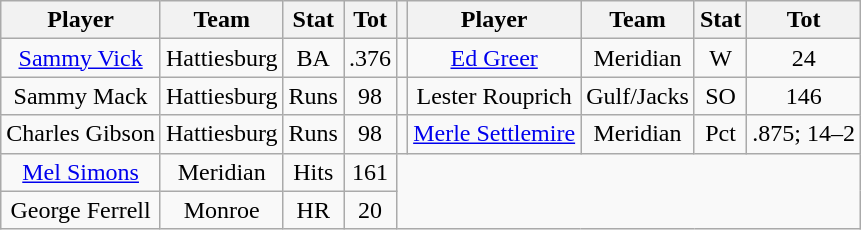<table class="wikitable" style="text-align:center">
<tr>
<th>Player</th>
<th>Team</th>
<th>Stat</th>
<th>Tot</th>
<th></th>
<th>Player</th>
<th>Team</th>
<th>Stat</th>
<th>Tot</th>
</tr>
<tr>
<td><a href='#'>Sammy Vick</a></td>
<td>Hattiesburg</td>
<td>BA</td>
<td>.376</td>
<td></td>
<td><a href='#'>Ed Greer</a></td>
<td>Meridian</td>
<td>W</td>
<td>24</td>
</tr>
<tr>
<td>Sammy Mack</td>
<td>Hattiesburg</td>
<td>Runs</td>
<td>98</td>
<td></td>
<td>Lester Rouprich</td>
<td>Gulf/Jacks</td>
<td>SO</td>
<td>146</td>
</tr>
<tr>
<td>Charles Gibson</td>
<td>Hattiesburg</td>
<td>Runs</td>
<td>98</td>
<td></td>
<td><a href='#'>Merle Settlemire</a></td>
<td>Meridian</td>
<td>Pct</td>
<td>.875; 14–2</td>
</tr>
<tr>
<td><a href='#'>Mel Simons</a></td>
<td>Meridian</td>
<td>Hits</td>
<td>161</td>
</tr>
<tr>
<td>George Ferrell</td>
<td>Monroe</td>
<td>HR</td>
<td>20</td>
</tr>
</table>
